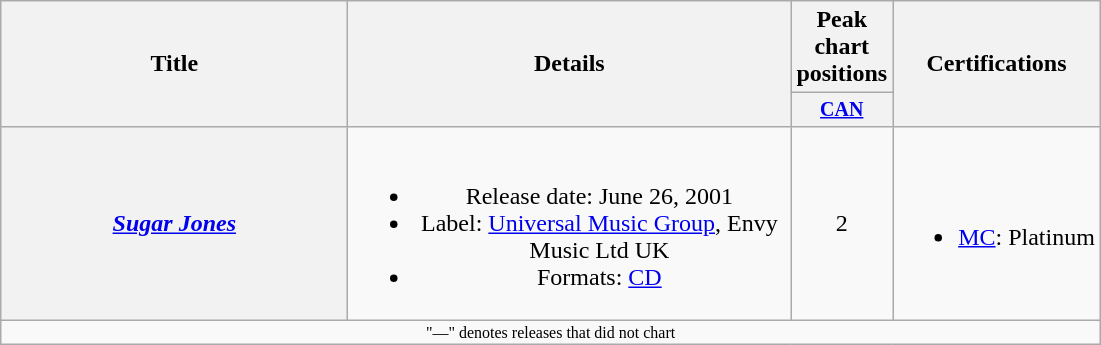<table class="wikitable plainrowheaders" style="text-align:center;">
<tr>
<th rowspan="2" style="width:14em;">Title</th>
<th rowspan="2" style="width:18em;">Details</th>
<th colspan="1">Peak chart positions</th>
<th scope="col" rowspan="2">Certifications</th>
</tr>
<tr style="font-size:smaller;">
<th style="width:45px;"><a href='#'>CAN</a></th>
</tr>
<tr>
<th scope="row"><em><a href='#'>Sugar Jones</a></em></th>
<td><br><ul><li>Release date: June 26, 2001</li><li>Label: <a href='#'>Universal Music Group</a>, Envy Music Ltd UK</li><li>Formats: <a href='#'>CD</a></li></ul></td>
<td>2</td>
<td><br><ul><li><a href='#'>MC</a>: Platinum</li></ul></td>
</tr>
<tr>
<td colspan="10" style="font-size:8pt">"—" denotes releases that did not chart</td>
</tr>
</table>
